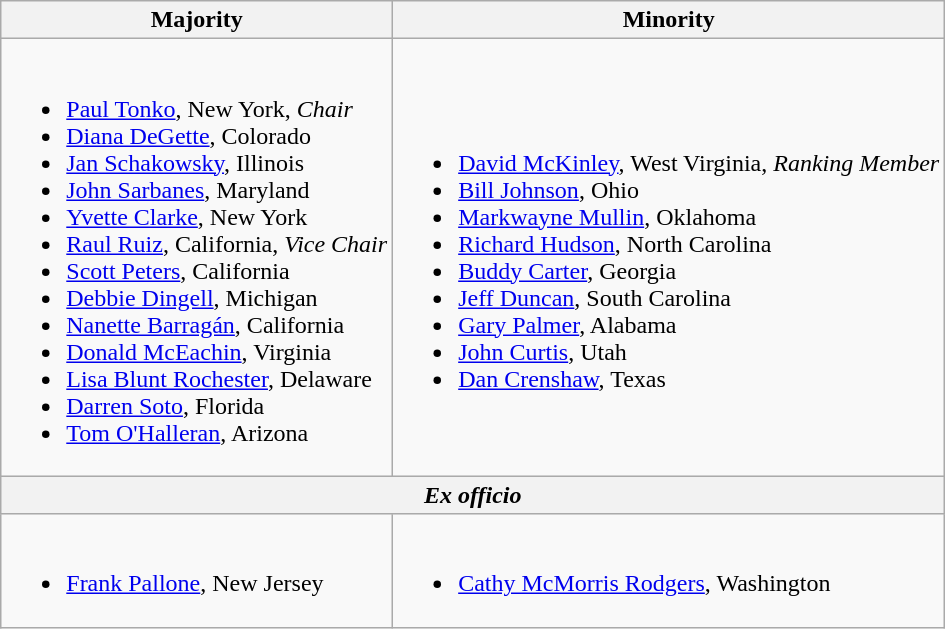<table class=wikitable>
<tr>
<th>Majority</th>
<th>Minority</th>
</tr>
<tr>
<td><br><ul><li><a href='#'>Paul Tonko</a>, New York, <em>Chair</em></li><li><a href='#'>Diana DeGette</a>, Colorado</li><li><a href='#'>Jan Schakowsky</a>, Illinois</li><li><a href='#'>John Sarbanes</a>, Maryland</li><li><a href='#'>Yvette Clarke</a>, New York</li><li><a href='#'>Raul Ruiz</a>, California, <em>Vice Chair</em></li><li><a href='#'>Scott Peters</a>, California</li><li><a href='#'>Debbie Dingell</a>, Michigan</li><li><a href='#'>Nanette Barragán</a>, California</li><li><a href='#'>Donald McEachin</a>, Virginia</li><li><a href='#'>Lisa Blunt Rochester</a>, Delaware</li><li><a href='#'>Darren Soto</a>, Florida</li><li><a href='#'>Tom O'Halleran</a>, Arizona</li></ul></td>
<td><br><ul><li><a href='#'>David McKinley</a>, West Virginia, <em>Ranking Member</em></li><li><a href='#'>Bill Johnson</a>, Ohio</li><li><a href='#'>Markwayne Mullin</a>, Oklahoma</li><li><a href='#'>Richard Hudson</a>, North Carolina</li><li><a href='#'>Buddy Carter</a>, Georgia</li><li><a href='#'>Jeff Duncan</a>, South Carolina</li><li><a href='#'>Gary Palmer</a>, Alabama</li><li><a href='#'>John Curtis</a>, Utah</li><li><a href='#'>Dan Crenshaw</a>, Texas</li></ul></td>
</tr>
<tr>
<th colspan=2><em>Ex officio</em></th>
</tr>
<tr>
<td><br><ul><li><a href='#'>Frank Pallone</a>, New Jersey</li></ul></td>
<td><br><ul><li><a href='#'>Cathy McMorris Rodgers</a>, Washington</li></ul></td>
</tr>
</table>
